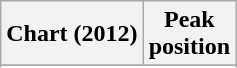<table class="wikitable plainrowheaders sortable">
<tr>
<th scope="col">Chart (2012)</th>
<th scope="col">Peak<br>position</th>
</tr>
<tr>
</tr>
<tr>
</tr>
<tr>
</tr>
<tr>
</tr>
<tr>
</tr>
</table>
